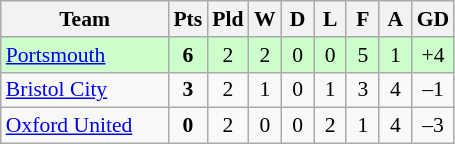<table class="wikitable" style="text-align: center; font-size: 90%;">
<tr>
<th width=105>Team</th>
<th width=15>Pts</th>
<th width=15>Pld</th>
<th width=15>W</th>
<th width=15>D</th>
<th width=15>L</th>
<th width=15>F</th>
<th width=15>A</th>
<th width=15>GD</th>
</tr>
<tr style="background:#ccffcc">
<td style="text-align:left;"><a href='#'>Portsmouth</a></td>
<td><strong>6</strong></td>
<td>2</td>
<td>2</td>
<td>0</td>
<td>0</td>
<td>5</td>
<td>1</td>
<td>+4</td>
</tr>
<tr>
<td style="text-align:left;"><a href='#'>Bristol City</a></td>
<td><strong>3</strong></td>
<td>2</td>
<td>1</td>
<td>0</td>
<td>1</td>
<td>3</td>
<td>4</td>
<td>–1</td>
</tr>
<tr>
<td style="text-align:left;"><a href='#'>Oxford United</a></td>
<td><strong>0</strong></td>
<td>2</td>
<td>0</td>
<td>0</td>
<td>2</td>
<td>1</td>
<td>4</td>
<td>–3</td>
</tr>
</table>
